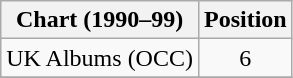<table class="wikitable">
<tr>
<th>Chart (1990–99)</th>
<th>Position</th>
</tr>
<tr>
<td>UK Albums (OCC)</td>
<td align="center">6</td>
</tr>
<tr>
</tr>
</table>
